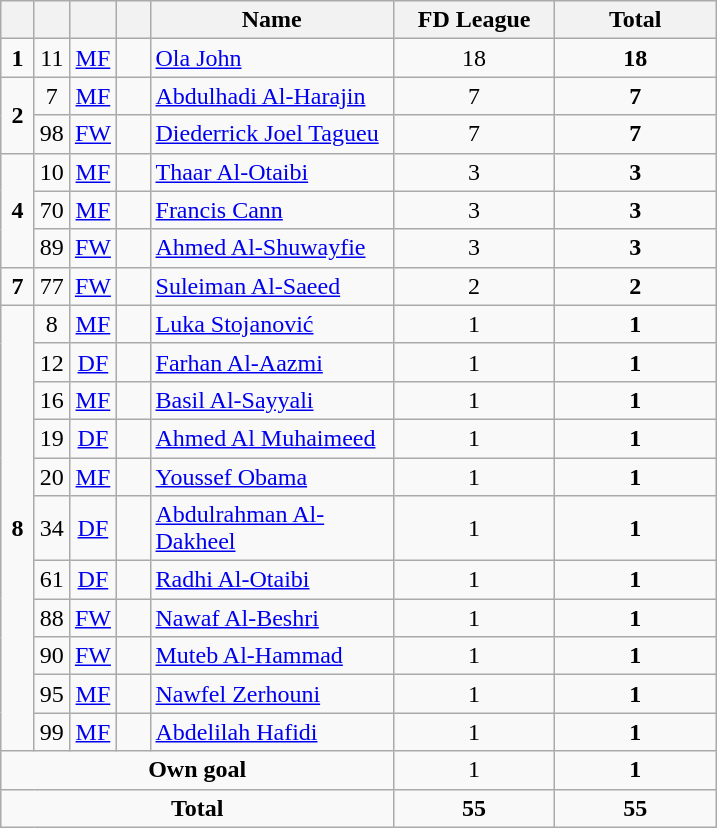<table class="wikitable" style="text-align:center">
<tr>
<th width=15></th>
<th width=15></th>
<th width=15></th>
<th width=15></th>
<th width=155>Name</th>
<th width=100>FD League</th>
<th width=100>Total</th>
</tr>
<tr>
<td><strong>1</strong></td>
<td>11</td>
<td><a href='#'>MF</a></td>
<td></td>
<td align=left><a href='#'>Ola John</a></td>
<td>18</td>
<td><strong>18</strong></td>
</tr>
<tr>
<td rowspan=2><strong>2</strong></td>
<td>7</td>
<td><a href='#'>MF</a></td>
<td></td>
<td align=left><a href='#'>Abdulhadi Al-Harajin</a></td>
<td>7</td>
<td><strong>7</strong></td>
</tr>
<tr>
<td>98</td>
<td><a href='#'>FW</a></td>
<td></td>
<td align=left><a href='#'>Diederrick Joel Tagueu</a></td>
<td>7</td>
<td><strong>7</strong></td>
</tr>
<tr>
<td rowspan=3><strong>4</strong></td>
<td>10</td>
<td><a href='#'>MF</a></td>
<td></td>
<td align=left><a href='#'>Thaar Al-Otaibi</a></td>
<td>3</td>
<td><strong>3</strong></td>
</tr>
<tr>
<td>70</td>
<td><a href='#'>MF</a></td>
<td></td>
<td align=left><a href='#'>Francis Cann</a></td>
<td>3</td>
<td><strong>3</strong></td>
</tr>
<tr>
<td>89</td>
<td><a href='#'>FW</a></td>
<td></td>
<td align=left><a href='#'>Ahmed Al-Shuwayfie</a></td>
<td>3</td>
<td><strong>3</strong></td>
</tr>
<tr>
<td><strong>7</strong></td>
<td>77</td>
<td><a href='#'>FW</a></td>
<td></td>
<td align=left><a href='#'>Suleiman Al-Saeed</a></td>
<td>2</td>
<td><strong>2</strong></td>
</tr>
<tr>
<td rowspan=11><strong>8</strong></td>
<td>8</td>
<td><a href='#'>MF</a></td>
<td></td>
<td align=left><a href='#'>Luka Stojanović</a></td>
<td>1</td>
<td><strong>1</strong></td>
</tr>
<tr>
<td>12</td>
<td><a href='#'>DF</a></td>
<td></td>
<td align=left><a href='#'>Farhan Al-Aazmi</a></td>
<td>1</td>
<td><strong>1</strong></td>
</tr>
<tr>
<td>16</td>
<td><a href='#'>MF</a></td>
<td></td>
<td align=left><a href='#'>Basil Al-Sayyali</a></td>
<td>1</td>
<td><strong>1</strong></td>
</tr>
<tr>
<td>19</td>
<td><a href='#'>DF</a></td>
<td></td>
<td align=left><a href='#'>Ahmed Al Muhaimeed</a></td>
<td>1</td>
<td><strong>1</strong></td>
</tr>
<tr>
<td>20</td>
<td><a href='#'>MF</a></td>
<td></td>
<td align=left><a href='#'>Youssef Obama</a></td>
<td>1</td>
<td><strong>1</strong></td>
</tr>
<tr>
<td>34</td>
<td><a href='#'>DF</a></td>
<td></td>
<td align=left><a href='#'>Abdulrahman Al-Dakheel</a></td>
<td>1</td>
<td><strong>1</strong></td>
</tr>
<tr>
<td>61</td>
<td><a href='#'>DF</a></td>
<td></td>
<td align=left><a href='#'>Radhi Al-Otaibi</a></td>
<td>1</td>
<td><strong>1</strong></td>
</tr>
<tr>
<td>88</td>
<td><a href='#'>FW</a></td>
<td></td>
<td align=left><a href='#'>Nawaf Al-Beshri</a></td>
<td>1</td>
<td><strong>1</strong></td>
</tr>
<tr>
<td>90</td>
<td><a href='#'>FW</a></td>
<td></td>
<td align=left><a href='#'>Muteb Al-Hammad</a></td>
<td>1</td>
<td><strong>1</strong></td>
</tr>
<tr>
<td>95</td>
<td><a href='#'>MF</a></td>
<td></td>
<td align=left><a href='#'>Nawfel Zerhouni</a></td>
<td>1</td>
<td><strong>1</strong></td>
</tr>
<tr>
<td>99</td>
<td><a href='#'>MF</a></td>
<td></td>
<td align=left><a href='#'>Abdelilah Hafidi</a></td>
<td>1</td>
<td><strong>1</strong></td>
</tr>
<tr>
<td colspan=5><strong>Own goal</strong></td>
<td>1</td>
<td><strong>1</strong></td>
</tr>
<tr>
<td colspan=5><strong>Total</strong></td>
<td><strong>55</strong></td>
<td><strong>55</strong></td>
</tr>
</table>
